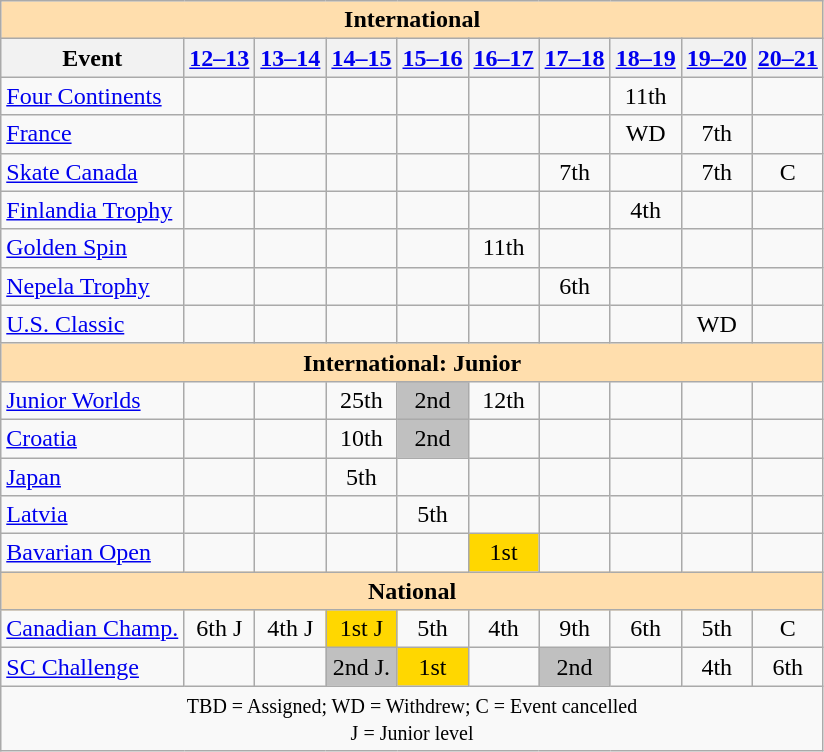<table class="wikitable" style="text-align:center">
<tr>
<th style="background-color: #ffdead; " colspan=10 align=center>International</th>
</tr>
<tr>
<th>Event</th>
<th><a href='#'>12–13</a></th>
<th><a href='#'>13–14</a></th>
<th><a href='#'>14–15</a></th>
<th><a href='#'>15–16</a></th>
<th><a href='#'>16–17</a></th>
<th><a href='#'>17–18</a></th>
<th><a href='#'>18–19</a></th>
<th><a href='#'>19–20</a></th>
<th><a href='#'>20–21</a></th>
</tr>
<tr>
<td align=left><a href='#'>Four Continents</a></td>
<td></td>
<td></td>
<td></td>
<td></td>
<td></td>
<td></td>
<td>11th</td>
<td></td>
<td></td>
</tr>
<tr>
<td align=left> <a href='#'>France</a></td>
<td></td>
<td></td>
<td></td>
<td></td>
<td></td>
<td></td>
<td>WD</td>
<td>7th</td>
<td></td>
</tr>
<tr>
<td align=left> <a href='#'>Skate Canada</a></td>
<td></td>
<td></td>
<td></td>
<td></td>
<td></td>
<td>7th</td>
<td></td>
<td>7th</td>
<td>C</td>
</tr>
<tr>
<td align=left> <a href='#'>Finlandia Trophy</a></td>
<td></td>
<td></td>
<td></td>
<td></td>
<td></td>
<td></td>
<td>4th</td>
<td></td>
<td></td>
</tr>
<tr>
<td align=left> <a href='#'>Golden Spin</a></td>
<td></td>
<td></td>
<td></td>
<td></td>
<td>11th</td>
<td></td>
<td></td>
<td></td>
<td></td>
</tr>
<tr>
<td align=left> <a href='#'>Nepela Trophy</a></td>
<td></td>
<td></td>
<td></td>
<td></td>
<td></td>
<td>6th</td>
<td></td>
<td></td>
<td></td>
</tr>
<tr>
<td align=left> <a href='#'>U.S. Classic</a></td>
<td></td>
<td></td>
<td></td>
<td></td>
<td></td>
<td></td>
<td></td>
<td>WD</td>
<td></td>
</tr>
<tr>
<th style="background-color: #ffdead; " colspan=10 align=center>International: Junior</th>
</tr>
<tr>
<td align=left><a href='#'>Junior Worlds</a></td>
<td></td>
<td></td>
<td>25th</td>
<td bgcolor=silver>2nd</td>
<td>12th</td>
<td></td>
<td></td>
<td></td>
<td></td>
</tr>
<tr>
<td align=left> <a href='#'>Croatia</a></td>
<td></td>
<td></td>
<td>10th</td>
<td bgcolor=silver>2nd</td>
<td></td>
<td></td>
<td></td>
<td></td>
<td></td>
</tr>
<tr>
<td align=left> <a href='#'>Japan</a></td>
<td></td>
<td></td>
<td>5th</td>
<td></td>
<td></td>
<td></td>
<td></td>
<td></td>
<td></td>
</tr>
<tr>
<td align=left> <a href='#'>Latvia</a></td>
<td></td>
<td></td>
<td></td>
<td>5th</td>
<td></td>
<td></td>
<td></td>
<td></td>
<td></td>
</tr>
<tr>
<td align=left><a href='#'>Bavarian Open</a></td>
<td></td>
<td></td>
<td></td>
<td></td>
<td bgcolor=gold>1st</td>
<td></td>
<td></td>
<td></td>
<td></td>
</tr>
<tr>
<th style="background-color: #ffdead; " colspan=10 align=center>National</th>
</tr>
<tr>
<td align=left><a href='#'>Canadian Champ.</a></td>
<td>6th J</td>
<td>4th J</td>
<td bgcolor=gold>1st J</td>
<td>5th</td>
<td>4th</td>
<td>9th</td>
<td>6th</td>
<td>5th</td>
<td>C</td>
</tr>
<tr>
<td align=left><a href='#'>SC Challenge</a></td>
<td></td>
<td></td>
<td bgcolor=silver>2nd J.</td>
<td bgcolor=gold>1st</td>
<td></td>
<td bgcolor=silver>2nd</td>
<td></td>
<td>4th</td>
<td>6th</td>
</tr>
<tr>
<td colspan=10 align=center><small> TBD = Assigned; WD = Withdrew; C = Event cancelled <br> J = Junior level </small></td>
</tr>
</table>
